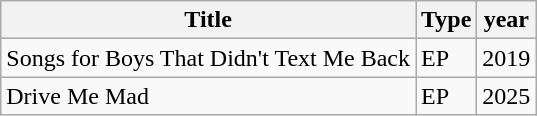<table class="wikitable">
<tr>
<th>Title</th>
<th>Type</th>
<th>year</th>
</tr>
<tr>
<td>Songs for Boys That Didn't Text Me Back</td>
<td>EP</td>
<td>2019</td>
</tr>
<tr>
<td>Drive Me Mad</td>
<td>EP</td>
<td>2025</td>
</tr>
</table>
